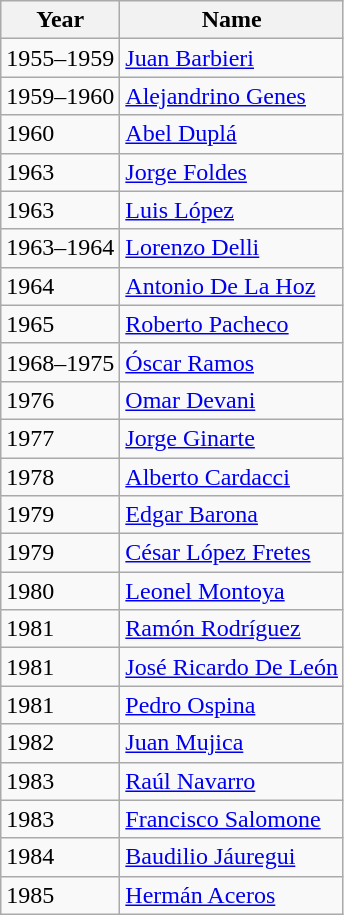<table class="wikitable">
<tr>
<th>Year</th>
<th>Name</th>
</tr>
<tr align=left>
<td>1955–1959</td>
<td> <a href='#'>Juan Barbieri</a></td>
</tr>
<tr>
<td>1959–1960</td>
<td> <a href='#'>Alejandrino Genes</a></td>
</tr>
<tr>
<td>1960</td>
<td> <a href='#'>Abel Duplá</a></td>
</tr>
<tr>
<td>1963</td>
<td> <a href='#'>Jorge Foldes</a></td>
</tr>
<tr>
<td>1963</td>
<td> <a href='#'>Luis López</a></td>
</tr>
<tr>
<td>1963–1964</td>
<td> <a href='#'>Lorenzo Delli</a></td>
</tr>
<tr>
<td>1964</td>
<td> <a href='#'>Antonio De La Hoz</a></td>
</tr>
<tr>
<td>1965</td>
<td> <a href='#'>Roberto Pacheco</a></td>
</tr>
<tr>
<td>1968–1975</td>
<td> <a href='#'>Óscar Ramos</a></td>
</tr>
<tr>
<td>1976</td>
<td> <a href='#'>Omar Devani</a></td>
</tr>
<tr>
<td>1977</td>
<td> <a href='#'>Jorge Ginarte</a></td>
</tr>
<tr>
<td>1978</td>
<td> <a href='#'>Alberto Cardacci</a></td>
</tr>
<tr>
<td>1979</td>
<td> <a href='#'>Edgar Barona</a></td>
</tr>
<tr>
<td>1979</td>
<td> <a href='#'>César López Fretes</a></td>
</tr>
<tr>
<td>1980</td>
<td> <a href='#'>Leonel Montoya</a></td>
</tr>
<tr align=left>
<td>1981</td>
<td> <a href='#'>Ramón Rodríguez</a></td>
</tr>
<tr>
<td>1981</td>
<td> <a href='#'>José Ricardo De León</a></td>
</tr>
<tr>
<td>1981</td>
<td> <a href='#'>Pedro Ospina</a></td>
</tr>
<tr>
<td>1982</td>
<td> <a href='#'>Juan Mujica</a></td>
</tr>
<tr>
<td>1983</td>
<td> <a href='#'>Raúl Navarro</a></td>
</tr>
<tr>
<td>1983</td>
<td> <a href='#'>Francisco Salomone</a></td>
</tr>
<tr>
<td>1984</td>
<td> <a href='#'>Baudilio Jáuregui</a></td>
</tr>
<tr>
<td>1985</td>
<td> <a href='#'>Hermán Aceros</a></td>
</tr>
</table>
